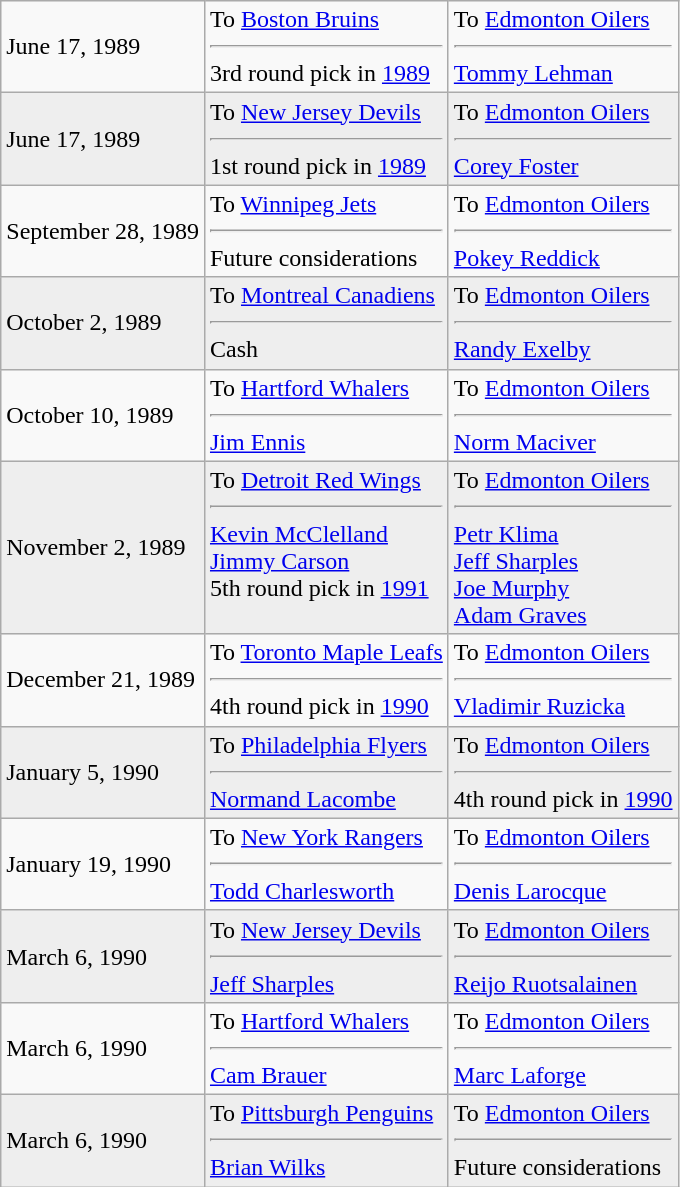<table class="wikitable">
<tr>
<td>June 17, 1989</td>
<td valign="top">To <a href='#'>Boston Bruins</a><hr>3rd round pick in <a href='#'>1989</a></td>
<td valign="top">To <a href='#'>Edmonton Oilers</a><hr><a href='#'>Tommy Lehman</a></td>
</tr>
<tr style="background:#eee;">
<td>June 17, 1989</td>
<td valign="top">To <a href='#'>New Jersey Devils</a><hr>1st round pick in <a href='#'>1989</a></td>
<td valign="top">To <a href='#'>Edmonton Oilers</a><hr><a href='#'>Corey Foster</a></td>
</tr>
<tr>
<td>September 28, 1989</td>
<td valign="top">To <a href='#'>Winnipeg Jets</a><hr>Future considerations</td>
<td valign="top">To <a href='#'>Edmonton Oilers</a><hr><a href='#'>Pokey Reddick</a></td>
</tr>
<tr style="background:#eee;">
<td>October 2, 1989</td>
<td valign="top">To <a href='#'>Montreal Canadiens</a><hr>Cash</td>
<td valign="top">To <a href='#'>Edmonton Oilers</a><hr><a href='#'>Randy Exelby</a></td>
</tr>
<tr>
<td>October 10, 1989</td>
<td valign="top">To <a href='#'>Hartford Whalers</a><hr><a href='#'>Jim Ennis</a></td>
<td valign="top">To <a href='#'>Edmonton Oilers</a><hr><a href='#'>Norm Maciver</a></td>
</tr>
<tr style="background:#eee;">
<td>November 2, 1989</td>
<td valign="top">To <a href='#'>Detroit Red Wings</a><hr><a href='#'>Kevin McClelland</a><br><a href='#'>Jimmy Carson</a><br>5th round pick in <a href='#'>1991</a></td>
<td valign="top">To <a href='#'>Edmonton Oilers</a><hr><a href='#'>Petr Klima</a><br><a href='#'>Jeff Sharples</a><br><a href='#'>Joe Murphy</a><br><a href='#'>Adam Graves</a></td>
</tr>
<tr>
<td>December 21, 1989</td>
<td valign="top">To <a href='#'>Toronto Maple Leafs</a><hr>4th round pick in <a href='#'>1990</a></td>
<td valign="top">To <a href='#'>Edmonton Oilers</a><hr><a href='#'>Vladimir Ruzicka</a></td>
</tr>
<tr style="background:#eee;">
<td>January 5, 1990</td>
<td valign="top">To <a href='#'>Philadelphia Flyers</a><hr><a href='#'>Normand Lacombe</a></td>
<td valign="top">To <a href='#'>Edmonton Oilers</a><hr>4th round pick in <a href='#'>1990</a></td>
</tr>
<tr>
<td>January 19, 1990</td>
<td valign="top">To <a href='#'>New York Rangers</a><hr><a href='#'>Todd Charlesworth</a></td>
<td valign="top">To <a href='#'>Edmonton Oilers</a><hr><a href='#'>Denis Larocque</a></td>
</tr>
<tr style="background:#eee;">
<td>March 6, 1990</td>
<td valign="top">To <a href='#'>New Jersey Devils</a><hr><a href='#'>Jeff Sharples</a></td>
<td valign="top">To <a href='#'>Edmonton Oilers</a><hr><a href='#'>Reijo Ruotsalainen</a></td>
</tr>
<tr>
<td>March 6, 1990</td>
<td valign="top">To <a href='#'>Hartford Whalers</a><hr><a href='#'>Cam Brauer</a></td>
<td valign="top">To <a href='#'>Edmonton Oilers</a><hr><a href='#'>Marc Laforge</a></td>
</tr>
<tr style="background:#eee;">
<td>March 6, 1990</td>
<td valign="top">To <a href='#'>Pittsburgh Penguins</a><hr><a href='#'>Brian Wilks</a></td>
<td valign="top">To <a href='#'>Edmonton Oilers</a><hr>Future considerations</td>
</tr>
</table>
